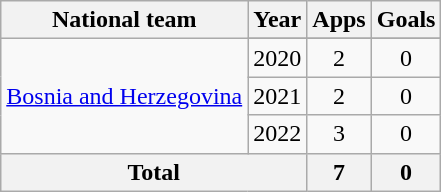<table class="wikitable" style="text-align:center">
<tr>
<th>National team</th>
<th>Year</th>
<th>Apps</th>
<th>Goals</th>
</tr>
<tr>
<td rowspan=4><a href='#'>Bosnia and Herzegovina</a></td>
</tr>
<tr>
<td>2020</td>
<td>2</td>
<td>0</td>
</tr>
<tr>
<td>2021</td>
<td>2</td>
<td>0</td>
</tr>
<tr>
<td>2022</td>
<td>3</td>
<td>0</td>
</tr>
<tr>
<th colspan=2>Total</th>
<th>7</th>
<th>0</th>
</tr>
</table>
